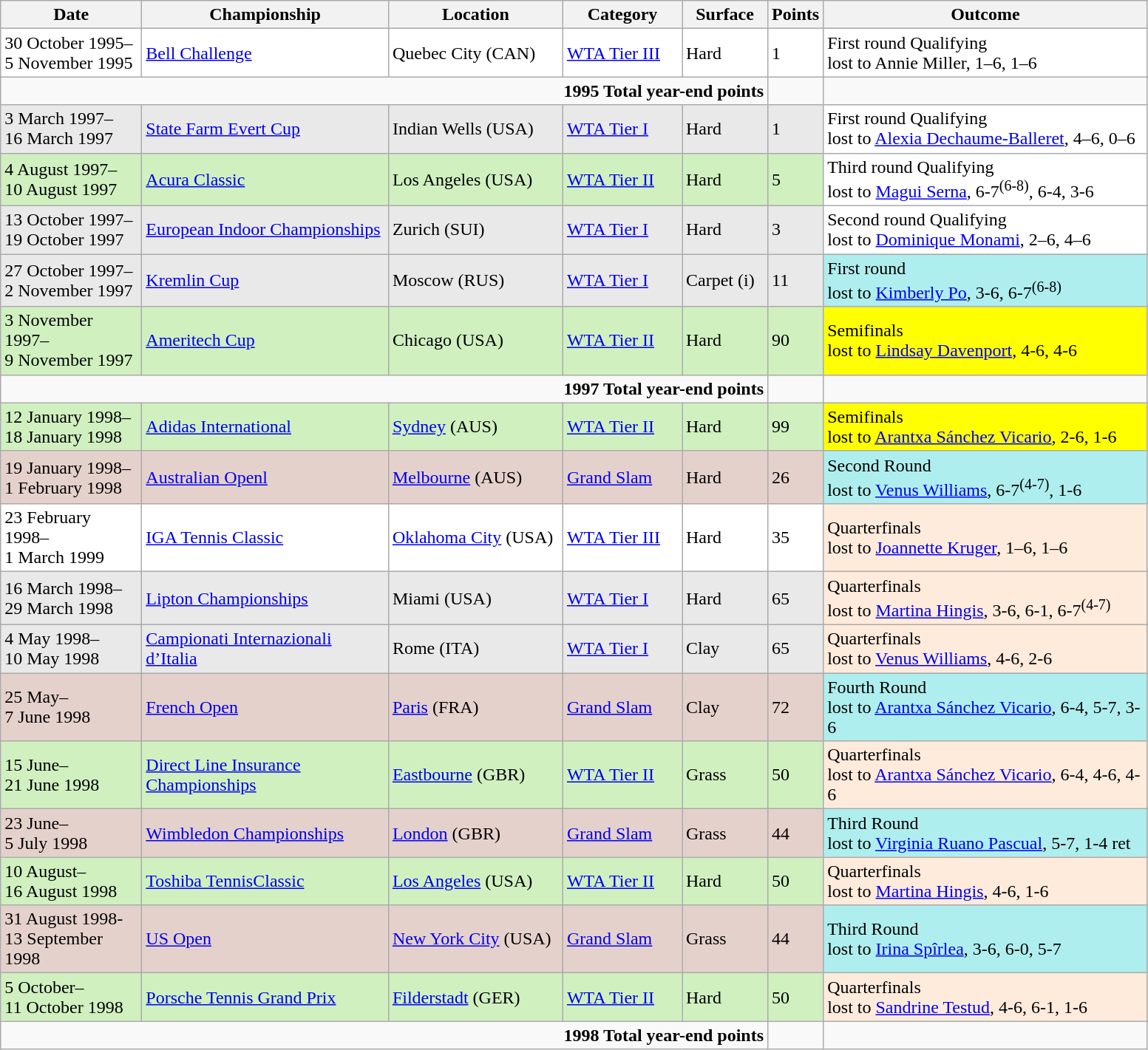<table class="wikitable">
<tr>
<th width=120>Date</th>
<th width=215>Championship</th>
<th width=150>Location</th>
<th width=100>Category</th>
<th width=70>Surface</th>
<th width=40>Points</th>
<th width=285>Outcome</th>
</tr>
<tr style="background:#FFFFFF ;">
<td>30 October 1995–<br>5 November 1995</td>
<td><a href='#'>Bell Challenge</a></td>
<td>Quebec City (CAN)</td>
<td><a href='#'>WTA Tier III</a></td>
<td>Hard</td>
<td>1</td>
<td bgcolor=#FFFFFF>First round Qualifying <br>lost to Annie Miller, 1–6, 1–6</td>
</tr>
<tr>
<td colspan=5 align=right><strong>1995 Total year-end points</strong></td>
<td></td>
<td></td>
</tr>
<tr style="background:#E9E9E9;">
<td>3 March 1997–<br>16 March 1997</td>
<td><a href='#'>State Farm Evert Cup</a></td>
<td>Indian Wells (USA)</td>
<td><a href='#'>WTA Tier I</a></td>
<td>Hard</td>
<td>1</td>
<td bgcolor=#FFFFFF>First round Qualifying <br>lost to <a href='#'>Alexia Dechaume-Balleret</a>, 4–6, 0–6</td>
</tr>
<tr style="background:#d0f0c0;">
<td>4 August 1997–<br>10 August 1997</td>
<td><a href='#'>Acura Classic</a></td>
<td>Los Angeles (USA)</td>
<td><a href='#'>WTA Tier II</a></td>
<td>Hard</td>
<td>5</td>
<td bgcolor=#FFFFFF>Third round Qualifying <br>lost to <a href='#'>Magui Serna</a>, 6-7<sup>(6-8)</sup>, 6-4, 3-6</td>
</tr>
<tr style="background:#E9E9E9;">
<td>13 October 1997–<br>19 October 1997</td>
<td><a href='#'>European Indoor Championships</a></td>
<td>Zurich (SUI)</td>
<td><a href='#'>WTA Tier I</a></td>
<td>Hard</td>
<td>3</td>
<td bgcolor=#FFFFFF>Second round Qualifying <br>lost to <a href='#'>Dominique Monami</a>, 2–6, 4–6</td>
</tr>
<tr style="background:#E9E9E9;">
<td>27 October 1997–<br>2 November 1997</td>
<td><a href='#'>Kremlin Cup</a></td>
<td>Moscow (RUS)</td>
<td><a href='#'>WTA Tier I</a></td>
<td>Carpet (i)</td>
<td>11</td>
<td style="background:#afeeee;">First round <br>lost to <a href='#'>Kimberly Po</a>, 3-6, 6-7<sup>(6-8)</sup></td>
</tr>
<tr style="background:#d0f0c0;">
<td>3 November 1997–<br>9 November 1997</td>
<td><a href='#'>Ameritech Cup</a></td>
<td>Chicago (USA)</td>
<td><a href='#'>WTA Tier II</a></td>
<td>Hard</td>
<td>90</td>
<td style="background:yellow;">Semifinals <br>lost to <a href='#'>Lindsay Davenport</a>, 4-6, 4-6</td>
</tr>
<tr>
<td colspan=5 align=right><strong>1997 Total year-end points</strong></td>
<td></td>
<td></td>
</tr>
<tr style="background:#d0f0c0;">
<td>12 January 1998–<br>18 January 1998</td>
<td><a href='#'>Adidas International</a></td>
<td><a href='#'>Sydney</a> (AUS)</td>
<td><a href='#'>WTA Tier II</a></td>
<td>Hard</td>
<td>99</td>
<td style="background:yellow;">Semifinals <br>lost to <a href='#'>Arantxa Sánchez Vicario</a>, 2-6, 1-6</td>
</tr>
<tr style="background:#e5d1cb;">
<td>19 January 1998–<br>1 February 1998</td>
<td><a href='#'>Australian Openl</a></td>
<td><a href='#'>Melbourne</a> (AUS)</td>
<td><a href='#'>Grand Slam</a></td>
<td>Hard</td>
<td>26</td>
<td style="background:#afeeee;">Second Round <br>lost to <a href='#'>Venus Williams</a>, 6-7<sup>(4-7)</sup>, 1-6</td>
</tr>
<tr style="background:#FFFFFF ;">
<td>23 February 1998–<br>1 March 1999</td>
<td><a href='#'>IGA Tennis Classic</a></td>
<td><a href='#'>Oklahoma City</a> (USA)</td>
<td><a href='#'>WTA Tier III</a></td>
<td>Hard</td>
<td>35</td>
<td style="background:#ffebdc;">Quarterfinals<br>lost to <a href='#'>Joannette Kruger</a>, 1–6, 1–6</td>
</tr>
<tr style="background:#E9E9E9;">
<td>16 March 1998–<br>29 March 1998</td>
<td><a href='#'>Lipton Championships</a></td>
<td>Miami (USA)</td>
<td><a href='#'>WTA Tier I</a></td>
<td>Hard</td>
<td>65</td>
<td style="background:#ffebdc;">Quarterfinals<br>lost to <a href='#'>Martina Hingis</a>, 3-6, 6-1, 6-7<sup>(4-7)</sup></td>
</tr>
<tr style="background:#E9E9E9;">
<td>4 May 1998–<br>10 May 1998</td>
<td><a href='#'>Campionati Internazionali d’Italia</a></td>
<td>Rome (ITA)</td>
<td><a href='#'>WTA Tier I</a></td>
<td>Clay</td>
<td>65</td>
<td style="background:#ffebdc;">Quarterfinals<br>lost to <a href='#'>Venus Williams</a>, 4-6, 2-6</td>
</tr>
<tr style="background:#e5d1cb;">
<td>25 May–<br>7 June 1998</td>
<td><a href='#'>French Open</a></td>
<td><a href='#'>Paris</a> (FRA)</td>
<td><a href='#'>Grand Slam</a></td>
<td>Clay</td>
<td>72</td>
<td style="background:#afeeee;">Fourth Round <br>lost to <a href='#'>Arantxa Sánchez Vicario</a>, 6-4, 5-7, 3-6</td>
</tr>
<tr style="background:#d0f0c0;">
<td>15 June–<br>21 June 1998</td>
<td><a href='#'>Direct Line Insurance Championships</a></td>
<td><a href='#'>Eastbourne</a> (GBR)</td>
<td><a href='#'>WTA Tier II</a></td>
<td>Grass</td>
<td>50</td>
<td style="background:#ffebdc;">Quarterfinals <br>lost to <a href='#'>Arantxa Sánchez Vicario</a>, 6-4, 4-6, 4-6</td>
</tr>
<tr style="background:#e5d1cb;">
<td>23 June–<br>5 July 1998</td>
<td><a href='#'>Wimbledon Championships</a></td>
<td><a href='#'>London</a> (GBR)</td>
<td><a href='#'>Grand Slam</a></td>
<td>Grass</td>
<td>44</td>
<td style="background:#afeeee;">Third Round <br>lost to <a href='#'>Virginia Ruano Pascual</a>, 5-7, 1-4 ret</td>
</tr>
<tr style="background:#d0f0c0;">
<td>10 August–<br>16 August 1998</td>
<td><a href='#'>Toshiba TennisClassic</a></td>
<td><a href='#'>Los Angeles</a> (USA)</td>
<td><a href='#'>WTA Tier II</a></td>
<td>Hard</td>
<td>50</td>
<td style="background:#ffebdc;">Quarterfinals <br>lost to <a href='#'>Martina Hingis</a>, 4-6, 1-6</td>
</tr>
<tr style="background:#e5d1cb;">
<td>31 August 1998-<br>13 September 1998</td>
<td><a href='#'>US Open</a></td>
<td><a href='#'>New York City</a> (USA)</td>
<td><a href='#'>Grand Slam</a></td>
<td>Grass</td>
<td>44</td>
<td style="background:#afeeee;">Third Round <br>lost to <a href='#'>Irina Spîrlea</a>, 3-6, 6-0, 5-7</td>
</tr>
<tr style="background:#d0f0c0;">
<td>5 October–<br>11 October 1998</td>
<td><a href='#'>Porsche Tennis Grand Prix</a></td>
<td><a href='#'>Filderstadt</a> (GER)</td>
<td><a href='#'>WTA Tier II</a></td>
<td>Hard</td>
<td>50</td>
<td style="background:#ffebdc;">Quarterfinals <br>lost to <a href='#'>Sandrine Testud</a>, 4-6, 6-1, 1-6</td>
</tr>
<tr>
<td colspan=5 align=right><strong>1998 Total year-end points</strong></td>
<td></td>
<td></td>
</tr>
</table>
